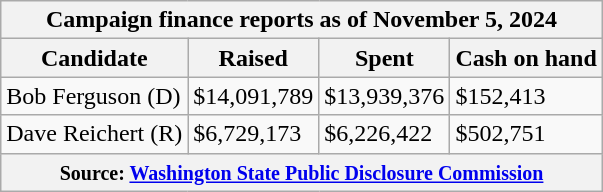<table class="wikitable sortable">
<tr>
<th colspan=4>Campaign finance reports as of November 5, 2024</th>
</tr>
<tr style="text-align:center;">
<th>Candidate</th>
<th>Raised</th>
<th>Spent</th>
<th>Cash on hand</th>
</tr>
<tr>
<td>Bob Ferguson (D)</td>
<td>$14,091,789</td>
<td>$13,939,376</td>
<td>$152,413</td>
</tr>
<tr>
<td>Dave Reichert (R)</td>
<td>$6,729,173</td>
<td>$6,226,422</td>
<td>$502,751</td>
</tr>
<tr>
<th colspan="4"><small>Source: <a href='#'>Washington State Public Disclosure Commission</a></small></th>
</tr>
</table>
